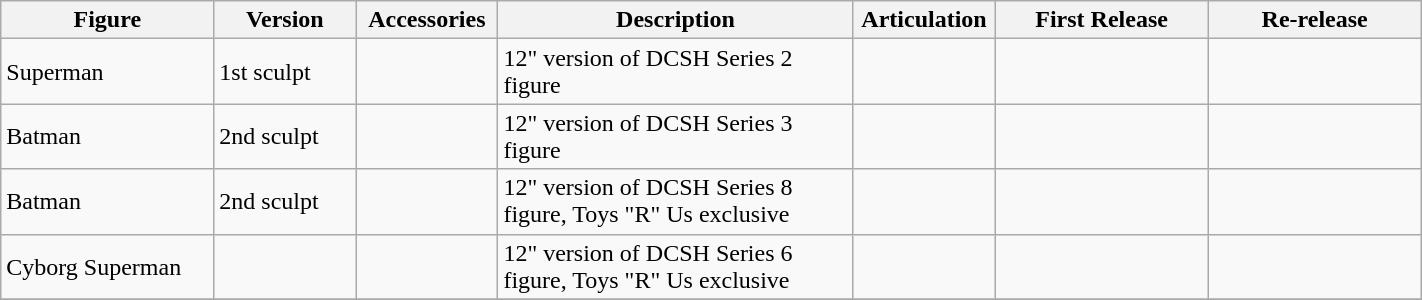<table class="wikitable" width="75%">
<tr>
<th width=15%><strong>Figure</strong></th>
<th width=10%><strong>Version</strong></th>
<th width=10%><strong>Accessories</strong></th>
<th width=25%><strong>Description</strong></th>
<th width=10%><strong>Articulation</strong></th>
<th width=15%><strong>First Release</strong></th>
<th width=15%><strong>Re-release</strong></th>
</tr>
<tr>
<td>Superman</td>
<td>1st sculpt</td>
<td></td>
<td>12" version of DCSH Series 2 figure</td>
<td></td>
<td></td>
<td></td>
</tr>
<tr>
<td>Batman</td>
<td>2nd sculpt</td>
<td></td>
<td>12" version of DCSH Series 3 figure</td>
<td></td>
<td></td>
<td></td>
</tr>
<tr>
<td>Batman</td>
<td>2nd sculpt</td>
<td></td>
<td>12" version of DCSH Series 8 figure, Toys "R" Us exclusive</td>
<td></td>
<td></td>
<td></td>
</tr>
<tr>
<td>Cyborg Superman</td>
<td></td>
<td></td>
<td>12" version of DCSH Series 6 figure, Toys "R" Us exclusive</td>
<td></td>
<td></td>
<td></td>
</tr>
<tr>
</tr>
</table>
